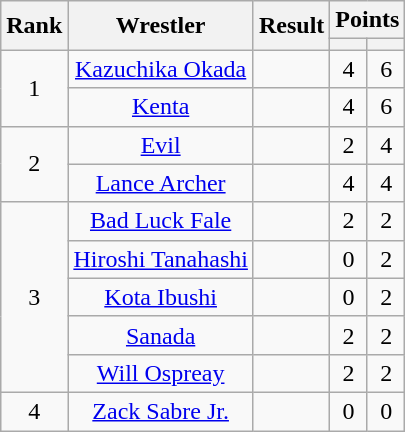<table class="wikitable mw-collapsible mw-collapsed" plainrowheaders sortable" style="text-align: center">
<tr>
<th scope="col" rowspan="2">Rank</th>
<th scope="col" rowspan="2">Wrestler</th>
<th scope="col" rowspan="2">Result</th>
<th scope="col" colspan="2">Points</th>
</tr>
<tr>
<th></th>
<th></th>
</tr>
<tr>
<td rowspan="2">1</td>
<td><a href='#'>Kazuchika Okada</a></td>
<td></td>
<td>4</td>
<td>6</td>
</tr>
<tr>
<td><a href='#'>Kenta</a></td>
<td></td>
<td>4</td>
<td>6</td>
</tr>
<tr>
<td rowspan="2">2</td>
<td><a href='#'>Evil</a></td>
<td></td>
<td>2</td>
<td>4</td>
</tr>
<tr>
<td><a href='#'>Lance Archer</a></td>
<td></td>
<td>4</td>
<td>4</td>
</tr>
<tr>
<td rowspan="5">3</td>
<td><a href='#'>Bad Luck Fale</a></td>
<td></td>
<td>2</td>
<td>2</td>
</tr>
<tr>
<td><a href='#'>Hiroshi Tanahashi</a></td>
<td></td>
<td>0</td>
<td>2</td>
</tr>
<tr>
<td><a href='#'>Kota Ibushi</a></td>
<td></td>
<td>0</td>
<td>2</td>
</tr>
<tr>
<td><a href='#'>Sanada</a></td>
<td></td>
<td>2</td>
<td>2</td>
</tr>
<tr>
<td><a href='#'>Will Ospreay</a></td>
<td></td>
<td>2</td>
<td>2</td>
</tr>
<tr>
<td>4</td>
<td><a href='#'>Zack Sabre Jr.</a></td>
<td></td>
<td>0</td>
<td>0</td>
</tr>
</table>
